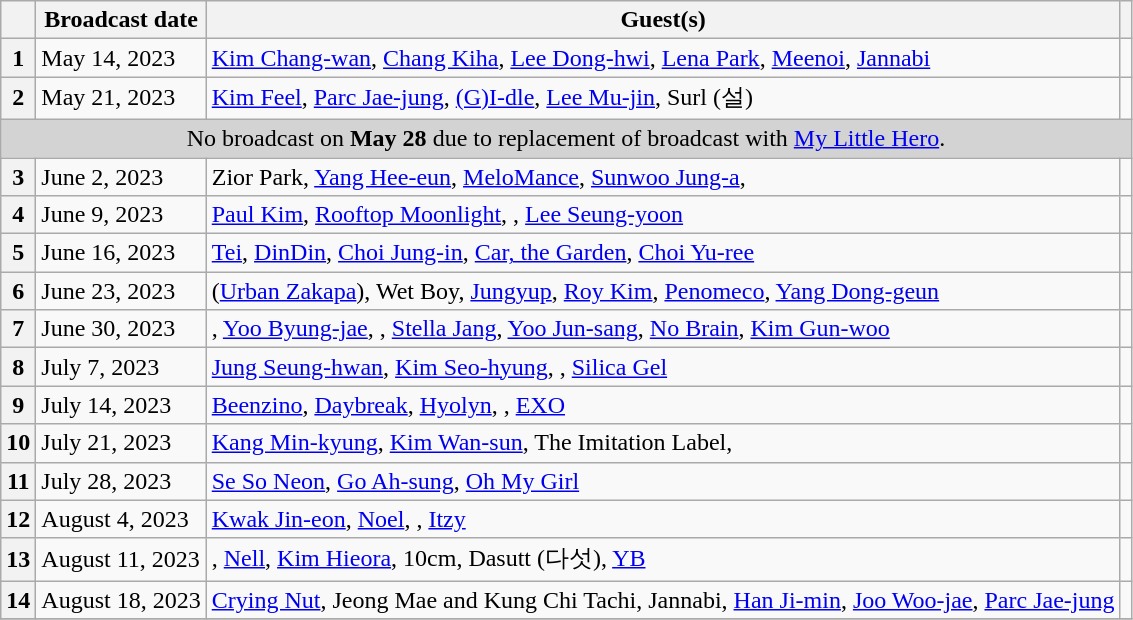<table class="wikitable">
<tr>
<th></th>
<th>Broadcast date</th>
<th>Guest(s)</th>
<th></th>
</tr>
<tr>
<th>1</th>
<td>May 14, 2023</td>
<td><a href='#'>Kim Chang-wan</a>, <a href='#'>Chang Kiha</a>, <a href='#'>Lee Dong-hwi</a>, <a href='#'>Lena Park</a>, <a href='#'>Meenoi</a>, <a href='#'>Jannabi</a></td>
<td style="text-align:center"></td>
</tr>
<tr>
<th>2</th>
<td>May 21, 2023</td>
<td><a href='#'>Kim Feel</a>, <a href='#'>Parc Jae-jung</a>, <a href='#'>(G)I-dle</a>, <a href='#'>Lee Mu-jin</a>, Surl (설)</td>
<td style="text-align:center"></td>
</tr>
<tr>
<td colspan="4" style="text-align:center;background:Lightgray">No broadcast on <strong>May 28</strong> due to replacement of broadcast with <a href='#'>My Little Hero</a>.</td>
</tr>
<tr>
<th>3</th>
<td>June 2, 2023</td>
<td>Zior Park, <a href='#'>Yang Hee-eun</a>, <a href='#'>MeloMance</a>, <a href='#'>Sunwoo Jung-a</a>, </td>
<td style="text-align:center"></td>
</tr>
<tr>
<th>4</th>
<td>June 9, 2023</td>
<td><a href='#'>Paul Kim</a>, <a href='#'>Rooftop Moonlight</a>, , <a href='#'>Lee Seung-yoon</a></td>
<td style="text-align:center"></td>
</tr>
<tr>
<th>5</th>
<td>June 16, 2023</td>
<td><a href='#'>Tei</a>, <a href='#'>DinDin</a>, <a href='#'>Choi Jung-in</a>, <a href='#'>Car, the Garden</a>, <a href='#'>Choi Yu-ree</a></td>
<td style="text-align:center"></td>
</tr>
<tr>
<th>6</th>
<td>June 23, 2023</td>
<td> (<a href='#'>Urban Zakapa</a>), Wet Boy, <a href='#'>Jungyup</a>, <a href='#'>Roy Kim</a>, <a href='#'>Penomeco</a>, <a href='#'>Yang Dong-geun</a></td>
<td style="text-align:center"></td>
</tr>
<tr>
<th>7</th>
<td>June 30, 2023</td>
<td>, <a href='#'>Yoo Byung-jae</a>, , <a href='#'>Stella Jang</a>, <a href='#'>Yoo Jun-sang</a>, <a href='#'>No Brain</a>, <a href='#'>Kim Gun-woo</a></td>
<td style="text-align:center"></td>
</tr>
<tr>
<th>8</th>
<td>July 7, 2023</td>
<td><a href='#'>Jung Seung-hwan</a>, <a href='#'>Kim Seo-hyung</a>, , <a href='#'>Silica Gel</a></td>
<td style="text-align:center"></td>
</tr>
<tr>
<th>9</th>
<td>July 14, 2023</td>
<td><a href='#'>Beenzino</a>, <a href='#'>Daybreak</a>, <a href='#'>Hyolyn</a>, , <a href='#'>EXO</a></td>
<td style="text-align:center"></td>
</tr>
<tr>
<th>10</th>
<td>July 21, 2023</td>
<td><a href='#'>Kang Min-kyung</a>, <a href='#'>Kim Wan-sun</a>, The Imitation Label, </td>
<td style="text-align:center"></td>
</tr>
<tr>
<th>11</th>
<td>July 28, 2023</td>
<td><a href='#'>Se So Neon</a>, <a href='#'>Go Ah-sung</a>, <a href='#'>Oh My Girl</a></td>
<td style="text-align:center"></td>
</tr>
<tr>
<th>12</th>
<td>August 4, 2023</td>
<td><a href='#'>Kwak Jin-eon</a>, <a href='#'>Noel</a>, , <a href='#'>Itzy</a></td>
<td style="text-align:center"></td>
</tr>
<tr>
<th>13</th>
<td>August 11, 2023</td>
<td>, <a href='#'>Nell</a>, <a href='#'>Kim Hieora</a>, 10cm, Dasutt (다섯), <a href='#'>YB</a></td>
<td style="text-align:center"></td>
</tr>
<tr>
<th>14</th>
<td>August 18, 2023</td>
<td><a href='#'>Crying Nut</a>, Jeong Mae and Kung Chi Tachi, Jannabi, <a href='#'>Han Ji-min</a>, <a href='#'>Joo Woo-jae</a>, <a href='#'>Parc Jae-jung</a></td>
<td style="text-align:center"></td>
</tr>
<tr>
</tr>
</table>
